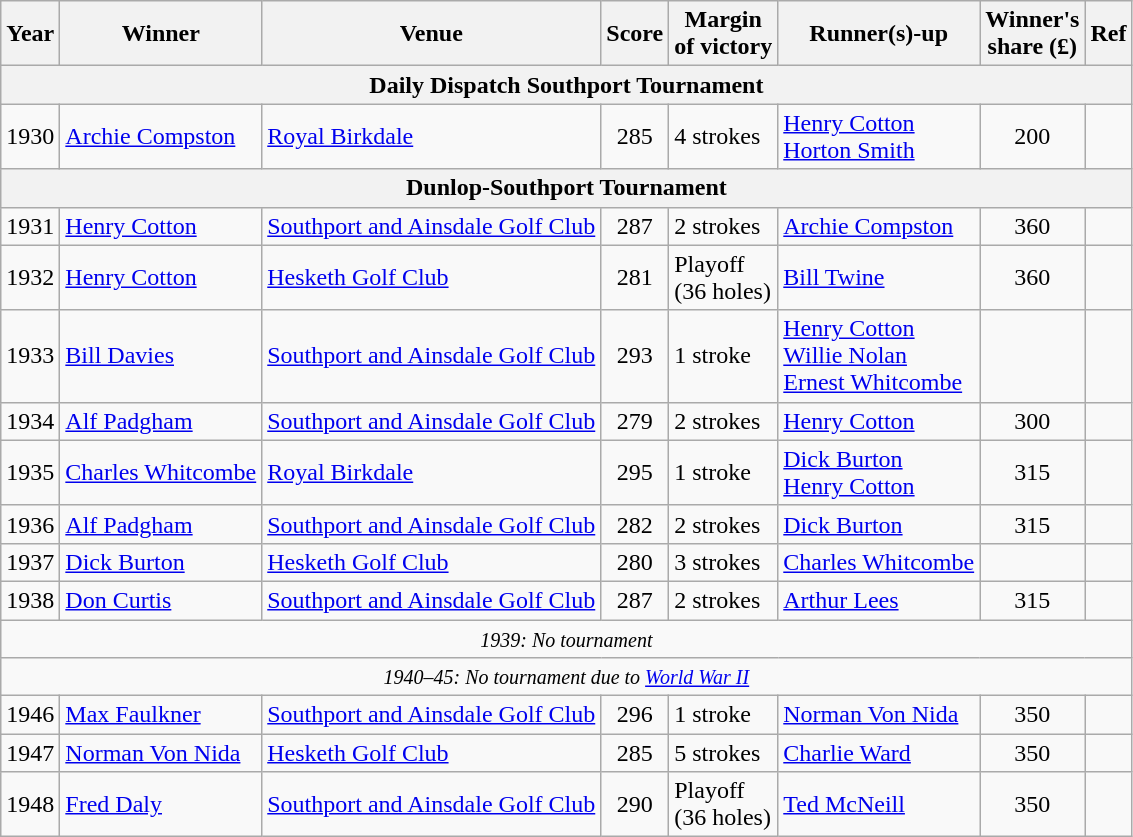<table class=wikitable>
<tr>
<th>Year</th>
<th>Winner</th>
<th>Venue</th>
<th>Score</th>
<th>Margin<br>of victory</th>
<th>Runner(s)-up</th>
<th>Winner's<br>share (£)</th>
<th>Ref</th>
</tr>
<tr>
<th colspan=8>Daily Dispatch Southport Tournament</th>
</tr>
<tr>
<td align=center>1930</td>
<td> <a href='#'>Archie Compston</a></td>
<td><a href='#'>Royal Birkdale</a></td>
<td align=center>285</td>
<td>4 strokes</td>
<td> <a href='#'>Henry Cotton</a><br> <a href='#'>Horton Smith</a></td>
<td align=center>200</td>
<td></td>
</tr>
<tr>
<th colspan=8>Dunlop-Southport Tournament</th>
</tr>
<tr>
<td align=center>1931</td>
<td> <a href='#'>Henry Cotton</a></td>
<td><a href='#'>Southport and Ainsdale Golf Club</a></td>
<td align=center>287</td>
<td>2 strokes</td>
<td> <a href='#'>Archie Compston</a></td>
<td align=center>360</td>
<td></td>
</tr>
<tr>
<td align=center>1932</td>
<td> <a href='#'>Henry Cotton</a></td>
<td><a href='#'>Hesketh Golf Club</a></td>
<td align=center>281</td>
<td>Playoff<br>(36 holes)</td>
<td> <a href='#'>Bill Twine</a></td>
<td align=center>360</td>
<td></td>
</tr>
<tr>
<td align=center>1933</td>
<td> <a href='#'>Bill Davies</a></td>
<td><a href='#'>Southport and Ainsdale Golf Club</a></td>
<td align=center>293</td>
<td>1 stroke</td>
<td> <a href='#'>Henry Cotton</a><br> <a href='#'>Willie Nolan</a><br> <a href='#'>Ernest Whitcombe</a></td>
<td align=center></td>
<td></td>
</tr>
<tr>
<td align=center>1934</td>
<td> <a href='#'>Alf Padgham</a></td>
<td><a href='#'>Southport and Ainsdale Golf Club</a></td>
<td align=center>279</td>
<td>2 strokes</td>
<td> <a href='#'>Henry Cotton</a></td>
<td align=center>300</td>
<td></td>
</tr>
<tr>
<td align=center>1935</td>
<td> <a href='#'>Charles Whitcombe</a></td>
<td><a href='#'>Royal Birkdale</a></td>
<td align=center>295</td>
<td>1 stroke</td>
<td> <a href='#'>Dick Burton</a><br> <a href='#'>Henry Cotton</a></td>
<td align=center>315</td>
<td></td>
</tr>
<tr>
<td align=center>1936</td>
<td> <a href='#'>Alf Padgham</a></td>
<td><a href='#'>Southport and Ainsdale Golf Club</a></td>
<td align=center>282</td>
<td>2 strokes</td>
<td> <a href='#'>Dick Burton</a></td>
<td align=center>315</td>
<td></td>
</tr>
<tr>
<td align=center>1937</td>
<td> <a href='#'>Dick Burton</a></td>
<td><a href='#'>Hesketh Golf Club</a></td>
<td align=center>280</td>
<td>3 strokes</td>
<td> <a href='#'>Charles Whitcombe</a></td>
<td align=center></td>
<td></td>
</tr>
<tr>
<td align=center>1938</td>
<td> <a href='#'>Don Curtis</a></td>
<td><a href='#'>Southport and Ainsdale Golf Club</a></td>
<td align=center>287</td>
<td>2 strokes</td>
<td> <a href='#'>Arthur Lees</a></td>
<td align=center>315</td>
<td></td>
</tr>
<tr>
<td colspan=8 align=center><small><em>1939: No tournament</em></small></td>
</tr>
<tr>
<td colspan=8 align=center><small><em>1940–45: No tournament due to <a href='#'>World War II</a></em></small></td>
</tr>
<tr>
<td align=center>1946</td>
<td> <a href='#'>Max Faulkner</a></td>
<td><a href='#'>Southport and Ainsdale Golf Club</a></td>
<td align=center>296</td>
<td>1 stroke</td>
<td> <a href='#'>Norman Von Nida</a></td>
<td align=center>350</td>
<td></td>
</tr>
<tr>
<td align=center>1947</td>
<td> <a href='#'>Norman Von Nida</a></td>
<td><a href='#'>Hesketh Golf Club</a></td>
<td align=center>285</td>
<td>5 strokes</td>
<td> <a href='#'>Charlie Ward</a></td>
<td align=center>350</td>
<td></td>
</tr>
<tr>
<td align=center>1948</td>
<td> <a href='#'>Fred Daly</a></td>
<td><a href='#'>Southport and Ainsdale Golf Club</a></td>
<td align=center>290</td>
<td>Playoff<br>(36 holes)</td>
<td> <a href='#'>Ted McNeill</a></td>
<td align=center>350</td>
<td></td>
</tr>
</table>
